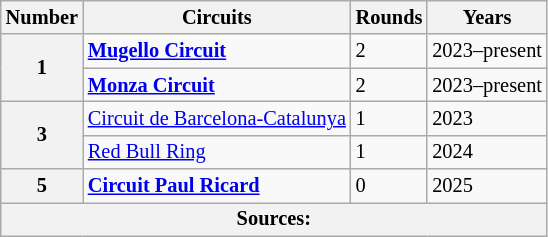<table class="wikitable" style="text-align=center; font-size:85%">
<tr>
<th>Number</th>
<th>Circuits</th>
<th>Rounds</th>
<th>Years</th>
</tr>
<tr>
<th rowspan="2">1</th>
<td> <strong><a href='#'>Mugello Circuit</a></strong></td>
<td>2</td>
<td>2023–present</td>
</tr>
<tr>
<td> <strong><a href='#'>Monza Circuit</a></strong></td>
<td>2</td>
<td>2023–present</td>
</tr>
<tr>
<th rowspan="2">3</th>
<td> <a href='#'>Circuit de Barcelona-Catalunya</a></td>
<td>1</td>
<td>2023</td>
</tr>
<tr>
<td> <a href='#'>Red Bull Ring</a></td>
<td>1</td>
<td>2024</td>
</tr>
<tr>
<th>5</th>
<td> <strong><a href='#'>Circuit Paul Ricard</a></strong></td>
<td>0</td>
<td>2025</td>
</tr>
<tr>
<th colspan="4">Sources:</th>
</tr>
</table>
